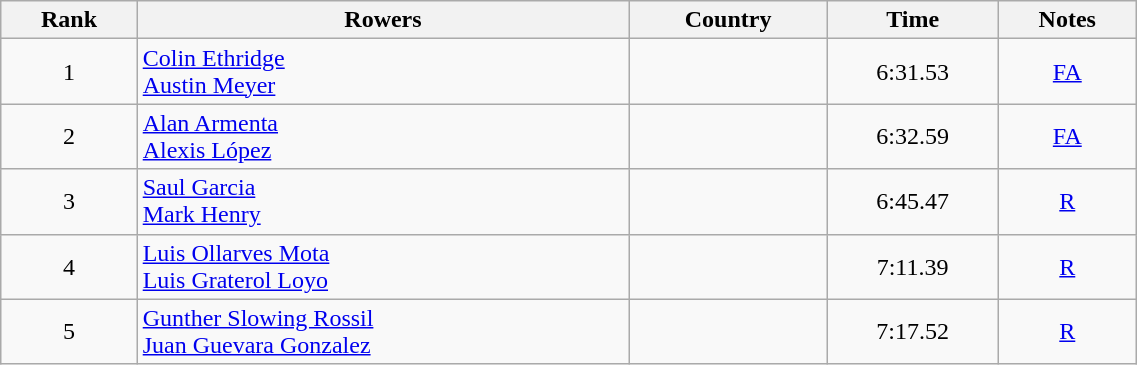<table class="wikitable" width=60% style="text-align:center">
<tr>
<th>Rank</th>
<th>Rowers</th>
<th>Country</th>
<th>Time</th>
<th>Notes</th>
</tr>
<tr>
<td>1</td>
<td align=left><a href='#'>Colin Ethridge</a><br><a href='#'>Austin Meyer</a></td>
<td align=left></td>
<td>6:31.53</td>
<td><a href='#'>FA</a></td>
</tr>
<tr>
<td>2</td>
<td align=left><a href='#'>Alan Armenta</a><br><a href='#'>Alexis López</a></td>
<td align=left></td>
<td>6:32.59</td>
<td><a href='#'>FA</a></td>
</tr>
<tr>
<td>3</td>
<td align=left><a href='#'>Saul Garcia</a><br><a href='#'>Mark Henry</a></td>
<td align=left></td>
<td>6:45.47</td>
<td><a href='#'>R</a></td>
</tr>
<tr>
<td>4</td>
<td align=left><a href='#'>Luis Ollarves Mota</a><br><a href='#'>Luis Graterol Loyo</a></td>
<td align=left></td>
<td>7:11.39</td>
<td><a href='#'>R</a></td>
</tr>
<tr>
<td>5</td>
<td align=left><a href='#'>Gunther Slowing Rossil</a><br><a href='#'>Juan Guevara Gonzalez</a></td>
<td align=left></td>
<td>7:17.52</td>
<td><a href='#'>R</a></td>
</tr>
</table>
